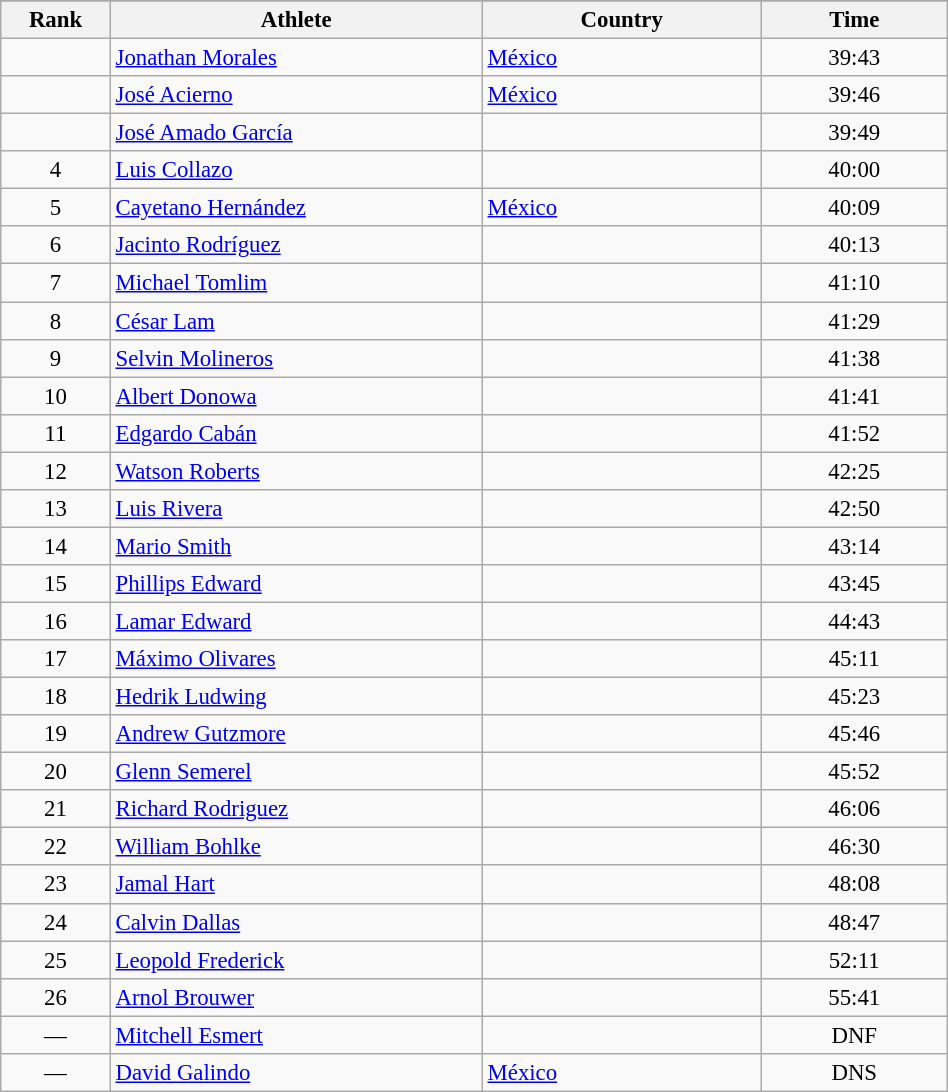<table class="wikitable sortable" style=" text-align:center; font-size:95%;" width="50%">
<tr>
</tr>
<tr>
<th width=5%>Rank</th>
<th width=20%>Athlete</th>
<th width=15%>Country</th>
<th width=10%>Time</th>
</tr>
<tr>
<td align=center></td>
<td align=left><a href='#'>Jonathan Morales</a></td>
<td align=left> <a href='#'>México</a></td>
<td>39:43</td>
</tr>
<tr>
<td align=center></td>
<td align=left><a href='#'>José Acierno</a></td>
<td align=left> <a href='#'>México</a></td>
<td>39:46</td>
</tr>
<tr>
<td align=center></td>
<td align=left><a href='#'>José Amado García</a></td>
<td align=left></td>
<td>39:49</td>
</tr>
<tr>
<td align=center>4</td>
<td align=left><a href='#'>Luis Collazo</a></td>
<td align=left></td>
<td>40:00</td>
</tr>
<tr>
<td align=center>5</td>
<td align=left><a href='#'>Cayetano Hernández</a></td>
<td align=left> <a href='#'>México</a></td>
<td>40:09</td>
</tr>
<tr>
<td align=center>6</td>
<td align=left><a href='#'>Jacinto Rodríguez</a></td>
<td align=left></td>
<td>40:13</td>
</tr>
<tr>
<td align=center>7</td>
<td align=left><a href='#'>Michael Tomlim</a></td>
<td align=left></td>
<td>41:10</td>
</tr>
<tr>
<td align=center>8</td>
<td align=left><a href='#'>César Lam</a></td>
<td align=left></td>
<td>41:29</td>
</tr>
<tr>
<td align=center>9</td>
<td align=left><a href='#'>Selvin Molineros</a></td>
<td align=left></td>
<td>41:38</td>
</tr>
<tr>
<td align=center>10</td>
<td align=left><a href='#'>Albert Donowa</a></td>
<td align=left></td>
<td>41:41</td>
</tr>
<tr>
<td align=center>11</td>
<td align=left><a href='#'>Edgardo Cabán</a></td>
<td align=left></td>
<td>41:52</td>
</tr>
<tr>
<td align=center>12</td>
<td align=left><a href='#'>Watson Roberts</a></td>
<td align=left></td>
<td>42:25</td>
</tr>
<tr>
<td align=center>13</td>
<td align=left><a href='#'>Luis Rivera</a></td>
<td align=left></td>
<td>42:50</td>
</tr>
<tr>
<td align=center>14</td>
<td align=left><a href='#'>Mario Smith</a></td>
<td align=left></td>
<td>43:14</td>
</tr>
<tr>
<td align=center>15</td>
<td align=left><a href='#'>Phillips Edward</a></td>
<td align=left></td>
<td>43:45</td>
</tr>
<tr>
<td align=center>16</td>
<td align=left><a href='#'>Lamar Edward</a></td>
<td align=left></td>
<td>44:43</td>
</tr>
<tr>
<td align=center>17</td>
<td align=left><a href='#'>Máximo Olivares</a></td>
<td align=left></td>
<td>45:11</td>
</tr>
<tr>
<td align=center>18</td>
<td align=left><a href='#'>Hedrik Ludwing</a></td>
<td align=left></td>
<td>45:23</td>
</tr>
<tr>
<td align=center>19</td>
<td align=left><a href='#'>Andrew Gutzmore</a></td>
<td align=left></td>
<td>45:46</td>
</tr>
<tr>
<td align=center>20</td>
<td align=left><a href='#'>Glenn Semerel</a></td>
<td align=left></td>
<td>45:52</td>
</tr>
<tr>
<td align=center>21</td>
<td align=left><a href='#'>Richard Rodriguez</a></td>
<td align=left></td>
<td>46:06</td>
</tr>
<tr>
<td align=center>22</td>
<td align=left><a href='#'>William Bohlke</a></td>
<td align=left></td>
<td>46:30</td>
</tr>
<tr>
<td align=center>23</td>
<td align=left><a href='#'>Jamal Hart</a></td>
<td align=left></td>
<td>48:08</td>
</tr>
<tr>
<td align=center>24</td>
<td align=left><a href='#'>Calvin Dallas</a></td>
<td align=left></td>
<td>48:47</td>
</tr>
<tr>
<td align=center>25</td>
<td align=left><a href='#'>Leopold Frederick</a></td>
<td align=left></td>
<td>52:11</td>
</tr>
<tr>
<td align=center>26</td>
<td align=left><a href='#'>Arnol Brouwer</a></td>
<td align=left></td>
<td>55:41</td>
</tr>
<tr>
<td align=center>—</td>
<td align=left><a href='#'>Mitchell Esmert</a></td>
<td align=left></td>
<td>DNF</td>
</tr>
<tr>
<td align=center>—</td>
<td align=left><a href='#'>David Galindo</a></td>
<td align=left> <a href='#'>México</a></td>
<td>DNS</td>
</tr>
</table>
